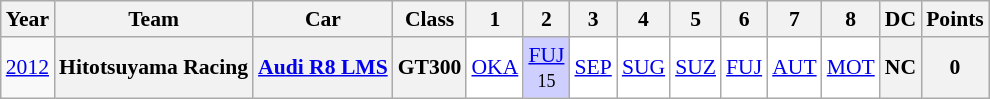<table class="wikitable" style="text-align:center; font-size:90%">
<tr>
<th>Year</th>
<th>Team</th>
<th>Car</th>
<th>Class</th>
<th>1</th>
<th>2</th>
<th>3</th>
<th>4</th>
<th>5</th>
<th>6</th>
<th>7</th>
<th>8</th>
<th>DC</th>
<th>Points</th>
</tr>
<tr>
<td><a href='#'>2012</a></td>
<th>Hitotsuyama Racing</th>
<th><a href='#'>Audi R8 LMS</a></th>
<th>GT300</th>
<td style="background:#FFFFFF;"><a href='#'>OKA</a><br><small></small></td>
<td style="background:#CFCFFF;"><a href='#'>FUJ</a><br><small>15</small></td>
<td style="background:#FFFFFF;"><a href='#'>SEP</a><br><small></small></td>
<td style="background:#FFFFFF;"><a href='#'>SUG</a><br><small></small></td>
<td style="background:#FFFFFF;"><a href='#'>SUZ</a><br><small></small></td>
<td style="background:#FFFFFF;"><a href='#'>FUJ</a><br><small></small></td>
<td style="background:#FFFFFF;"><a href='#'>AUT</a><br><small></small></td>
<td style="background:#FFFFFF;"><a href='#'>MOT</a><br><small></small></td>
<th>NC</th>
<th>0</th>
</tr>
</table>
